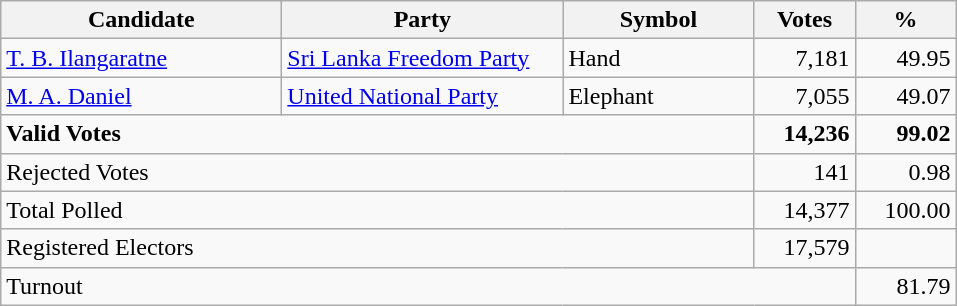<table class="wikitable" border="1" style="text-align:right;">
<tr>
<th align=left width="180">Candidate</th>
<th align=left width="180">Party</th>
<th align=left width="120">Symbol</th>
<th align=left width="60">Votes</th>
<th align=left width="60">%</th>
</tr>
<tr>
<td align=left><a href='#'>T. B. Ilangaratne</a></td>
<td align=left><a href='#'>Sri Lanka Freedom Party</a></td>
<td align=left>Hand</td>
<td align=right>7,181</td>
<td align=right>49.95</td>
</tr>
<tr>
<td align=left><a href='#'>M. A. Daniel</a></td>
<td align=left><a href='#'>United National Party</a></td>
<td align=left>Elephant</td>
<td align=right>7,055</td>
<td align=right>49.07</td>
</tr>
<tr>
<td align=left colspan=3><strong>Valid Votes</strong></td>
<td align=right><strong>14,236</strong></td>
<td align=right><strong>99.02</strong></td>
</tr>
<tr>
<td align=left colspan=3>Rejected Votes</td>
<td align=right>141</td>
<td align=right>0.98</td>
</tr>
<tr>
<td align=left colspan=3>Total Polled</td>
<td align=right>14,377</td>
<td align=right>100.00</td>
</tr>
<tr>
<td align=left colspan=3>Registered Electors</td>
<td align=right>17,579</td>
<td></td>
</tr>
<tr>
<td align=left colspan=4>Turnout</td>
<td align=right>81.79</td>
</tr>
</table>
